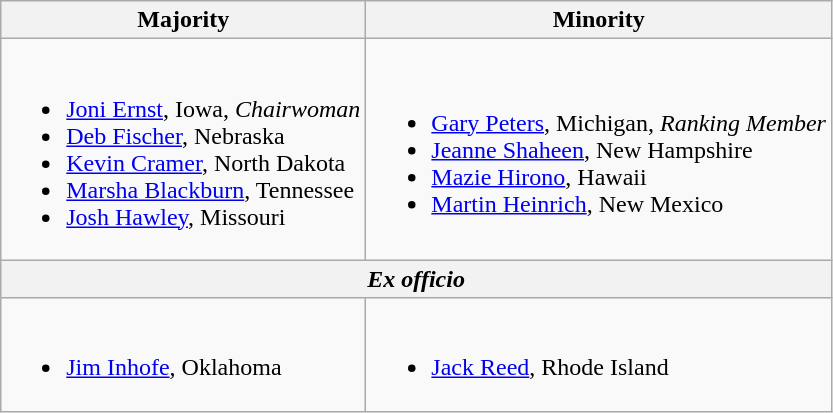<table class=wikitable>
<tr>
<th>Majority</th>
<th>Minority</th>
</tr>
<tr>
<td><br><ul><li><a href='#'>Joni Ernst</a>, Iowa, <em>Chairwoman</em></li><li><a href='#'>Deb Fischer</a>, Nebraska</li><li><a href='#'>Kevin Cramer</a>, North Dakota</li><li><a href='#'>Marsha Blackburn</a>, Tennessee</li><li><a href='#'>Josh Hawley</a>, Missouri</li></ul></td>
<td><br><ul><li><a href='#'>Gary Peters</a>, Michigan, <em>Ranking Member</em></li><li><a href='#'>Jeanne Shaheen</a>, New Hampshire</li><li><a href='#'>Mazie Hirono</a>, Hawaii</li><li><a href='#'>Martin Heinrich</a>, New Mexico</li></ul></td>
</tr>
<tr>
<th colspan=2><em>Ex officio</em></th>
</tr>
<tr>
<td><br><ul><li><a href='#'>Jim Inhofe</a>, Oklahoma</li></ul></td>
<td><br><ul><li><a href='#'>Jack Reed</a>, Rhode Island</li></ul></td>
</tr>
</table>
